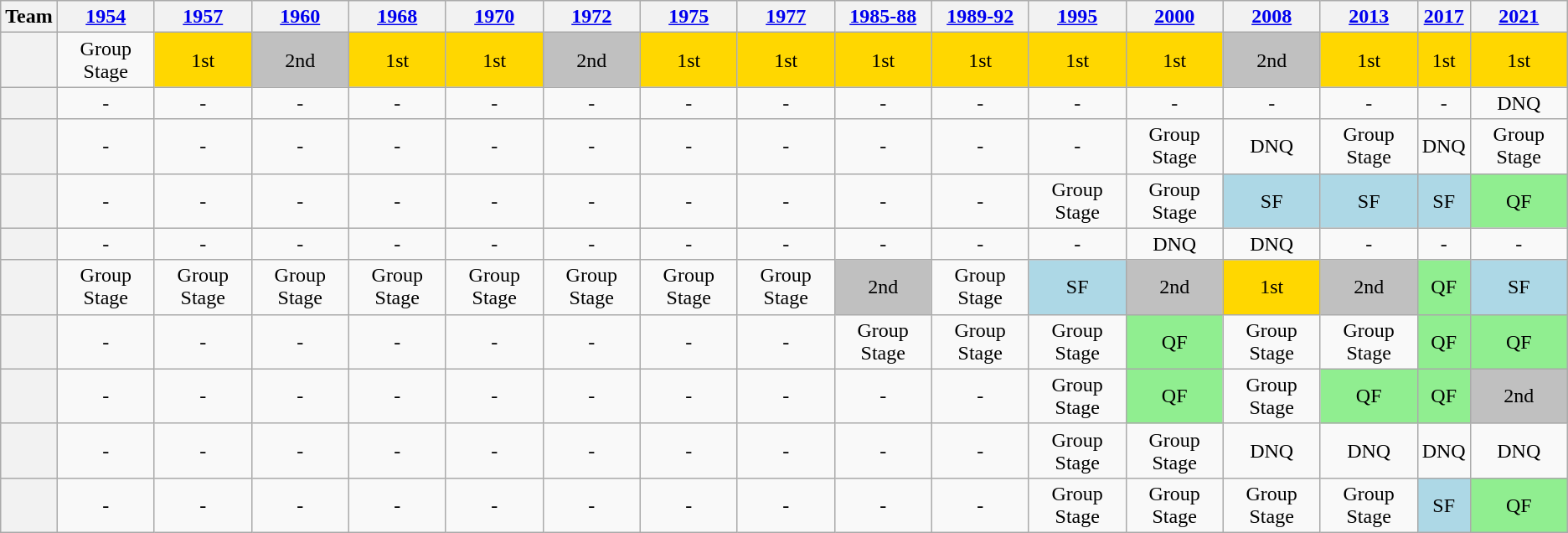<table class="wikitable plainrowheaders" style="text-align: center">
<tr>
<th>Team</th>
<th><a href='#'>1954</a></th>
<th><a href='#'>1957</a></th>
<th><a href='#'>1960</a></th>
<th><a href='#'>1968</a></th>
<th><a href='#'>1970</a></th>
<th><a href='#'>1972</a></th>
<th><a href='#'>1975</a></th>
<th><a href='#'>1977</a></th>
<th><a href='#'>1985-88</a></th>
<th><a href='#'>1989-92</a></th>
<th><a href='#'>1995</a></th>
<th><a href='#'>2000</a></th>
<th><a href='#'>2008</a></th>
<th><a href='#'>2013</a></th>
<th><a href='#'>2017</a></th>
<th><a href='#'>2021</a></th>
</tr>
<tr>
<th scope=row></th>
<td>Group Stage</td>
<td style="background:gold">1st</td>
<td style="background:silver">2nd</td>
<td style="background:gold">1st</td>
<td style="background:gold">1st</td>
<td style="background:silver">2nd</td>
<td style="background:gold">1st</td>
<td style="background:gold">1st</td>
<td style="background:gold">1st</td>
<td style="background:gold">1st</td>
<td style="background:gold">1st</td>
<td style="background:gold">1st</td>
<td style="background:silver">2nd</td>
<td style="background:gold">1st</td>
<td style="background:gold">1st</td>
<td style="background:gold">1st</td>
</tr>
<tr>
<th scope=row></th>
<td>-</td>
<td>-</td>
<td>-</td>
<td>-</td>
<td>-</td>
<td>-</td>
<td>-</td>
<td>-</td>
<td>-</td>
<td>-</td>
<td>-</td>
<td>-</td>
<td>-</td>
<td>-</td>
<td>-</td>
<td>DNQ</td>
</tr>
<tr>
<th scope=row></th>
<td>-</td>
<td>-</td>
<td>-</td>
<td>-</td>
<td>-</td>
<td>-</td>
<td>-</td>
<td>-</td>
<td>-</td>
<td>-</td>
<td>-</td>
<td>Group Stage</td>
<td>DNQ</td>
<td>Group Stage</td>
<td>DNQ</td>
<td>Group Stage</td>
</tr>
<tr>
<th scope=row></th>
<td>-</td>
<td>-</td>
<td>-</td>
<td>-</td>
<td>-</td>
<td>-</td>
<td>-</td>
<td>-</td>
<td>-</td>
<td>-</td>
<td>Group Stage</td>
<td>Group Stage</td>
<td style="background:lightblue">SF</td>
<td style="background:lightblue">SF</td>
<td style="background:lightblue">SF</td>
<td style="background:lightgreen">QF</td>
</tr>
<tr>
<th scope=row></th>
<td>-</td>
<td>-</td>
<td>-</td>
<td>-</td>
<td>-</td>
<td>-</td>
<td>-</td>
<td>-</td>
<td>-</td>
<td>-</td>
<td>-</td>
<td>DNQ</td>
<td>DNQ</td>
<td>-</td>
<td>-</td>
<td>-</td>
</tr>
<tr>
<th scope=row></th>
<td>Group Stage</td>
<td>Group Stage</td>
<td>Group Stage</td>
<td>Group Stage</td>
<td>Group Stage</td>
<td>Group Stage</td>
<td>Group Stage</td>
<td>Group Stage</td>
<td style="background:silver">2nd</td>
<td>Group Stage</td>
<td style="background:lightblue">SF</td>
<td style="background:silver">2nd</td>
<td style="background:gold">1st</td>
<td style="background:silver">2nd</td>
<td style="background:lightgreen">QF</td>
<td style="background:lightblue">SF</td>
</tr>
<tr>
<th scope=row></th>
<td>-</td>
<td>-</td>
<td>-</td>
<td>-</td>
<td>-</td>
<td>-</td>
<td>-</td>
<td>-</td>
<td>Group Stage</td>
<td>Group Stage</td>
<td>Group Stage</td>
<td style="background:lightgreen">QF</td>
<td>Group Stage</td>
<td>Group Stage</td>
<td style="background:lightgreen">QF</td>
<td style="background:lightgreen">QF</td>
</tr>
<tr>
<th scope=row></th>
<td>-</td>
<td>-</td>
<td>-</td>
<td>-</td>
<td>-</td>
<td>-</td>
<td>-</td>
<td>-</td>
<td>-</td>
<td>-</td>
<td>Group Stage</td>
<td style="background:lightgreen">QF</td>
<td>Group Stage</td>
<td style="background:lightgreen">QF</td>
<td style="background:lightgreen">QF</td>
<td style="background:silver">2nd</td>
</tr>
<tr>
<th scope=row></th>
<td>-</td>
<td>-</td>
<td>-</td>
<td>-</td>
<td>-</td>
<td>-</td>
<td>-</td>
<td>-</td>
<td>-</td>
<td>-</td>
<td>Group Stage</td>
<td>Group Stage</td>
<td>DNQ</td>
<td>DNQ</td>
<td>DNQ</td>
<td>DNQ</td>
</tr>
<tr>
<th scope=row></th>
<td>-</td>
<td>-</td>
<td>-</td>
<td>-</td>
<td>-</td>
<td>-</td>
<td>-</td>
<td>-</td>
<td>-</td>
<td>-</td>
<td>Group Stage</td>
<td>Group Stage</td>
<td>Group Stage</td>
<td>Group Stage</td>
<td style="background:lightblue">SF</td>
<td style="background:lightgreen">QF</td>
</tr>
</table>
